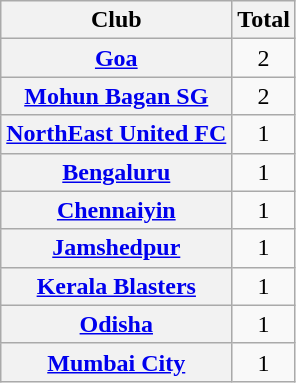<table class="sortable wikitable plainrowheaders">
<tr>
<th scope="col">Club</th>
<th scope="col">Total</th>
</tr>
<tr>
<th scope="row"><a href='#'>Goa</a></th>
<td align="center">2</td>
</tr>
<tr>
<th scope="row"><a href='#'>Mohun Bagan SG</a></th>
<td align="center">2</td>
</tr>
<tr>
<th scope="row"><a href='#'>NorthEast United FC</a></th>
<td align="center">1</td>
</tr>
<tr>
<th scope="row"><a href='#'>Bengaluru</a></th>
<td align="center">1</td>
</tr>
<tr>
<th scope="row"><a href='#'>Chennaiyin</a></th>
<td align="center">1</td>
</tr>
<tr>
<th scope="row"><a href='#'>Jamshedpur</a></th>
<td align="center">1</td>
</tr>
<tr>
<th scope="row"><a href='#'>Kerala Blasters</a></th>
<td align="center">1</td>
</tr>
<tr>
<th scope="row"><a href='#'>Odisha</a></th>
<td align="center">1</td>
</tr>
<tr>
<th scope="row"><a href='#'>Mumbai City</a></th>
<td align="center">1</td>
</tr>
</table>
